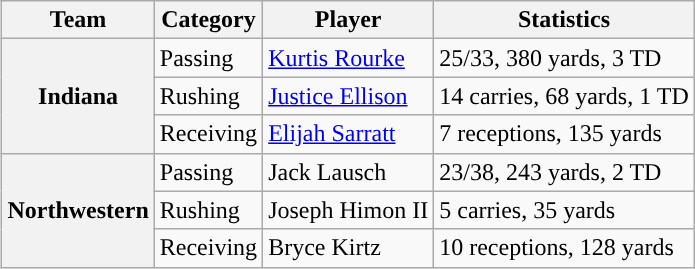<table class="wikitable" style="float:right">
<tr>
<th>Team</th>
<th>Category</th>
<th>Player</th>
<th>Statistics</th>
</tr>
<tr>
<th rowspan=3>Indiana</th>
<td>Passing</td>
<td><a href='#'>Kurtis Rourke</a></td>
<td>25/33, 380 yards, 3 TD</td>
</tr>
<tr>
<td>Rushing</td>
<td><a href='#'>Justice Ellison</a></td>
<td>14 carries, 68 yards, 1 TD</td>
</tr>
<tr>
<td>Receiving</td>
<td><a href='#'>Elijah Sarratt</a></td>
<td>7 receptions, 135 yards</td>
</tr>
<tr>
<th rowspan=3>Northwestern</th>
<td>Passing</td>
<td>Jack Lausch</td>
<td>23/38, 243 yards, 2 TD</td>
</tr>
<tr>
<td>Rushing</td>
<td>Joseph Himon II</td>
<td>5 carries, 35 yards</td>
</tr>
<tr>
<td>Receiving</td>
<td>Bryce Kirtz</td>
<td>10 receptions, 128 yards</td>
</tr>
</table>
